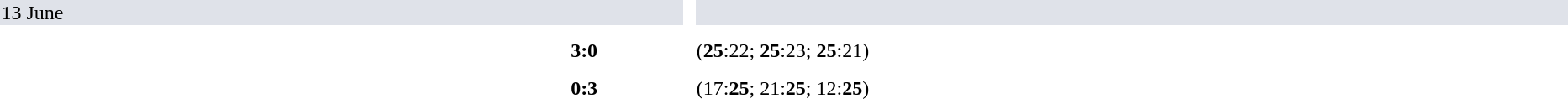<table width=100% cellspacing=10>
<tr>
<th width=20%></th>
<th width=12%></th>
<th></th>
</tr>
<tr bgcolor="#dfe2e9">
<td colspan="4">13 June</td>
<td></td>
</tr>
<tr>
<td></td>
<td align=right><strong></strong></td>
<td align=center><strong>3:0</strong></td>
<td></td>
<td>(<strong>25</strong>:22; <strong>25</strong>:23; <strong>25</strong>:21)</td>
</tr>
<tr>
<td></td>
<td align=right></td>
<td align=center><strong>0:3</strong></td>
<td><strong></strong></td>
<td>(17:<strong>25</strong>; 21:<strong>25</strong>; 12:<strong>25</strong>)</td>
</tr>
</table>
